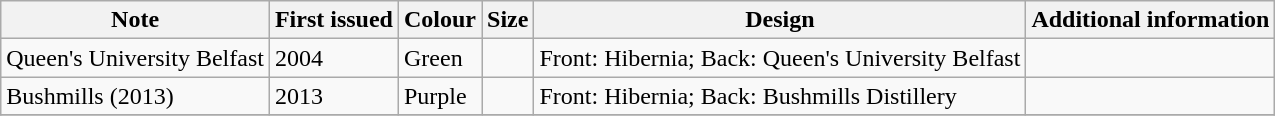<table class="wikitable">
<tr>
<th>Note</th>
<th>First issued</th>
<th>Colour</th>
<th>Size</th>
<th>Design</th>
<th>Additional information</th>
</tr>
<tr>
<td>Queen's University Belfast</td>
<td>2004</td>
<td>Green</td>
<td></td>
<td>Front: Hibernia; Back: Queen's University Belfast</td>
<td></td>
</tr>
<tr>
<td>Bushmills (2013)</td>
<td>2013</td>
<td>Purple</td>
<td></td>
<td>Front: Hibernia; Back: Bushmills Distillery</td>
<td></td>
</tr>
<tr>
</tr>
</table>
